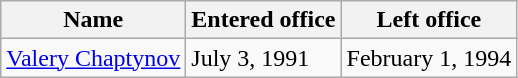<table class="wikitable">
<tr>
<th>Name</th>
<th>Entered office</th>
<th>Left office</th>
</tr>
<tr>
<td><a href='#'>Valery Chaptynov</a></td>
<td>July 3, 1991</td>
<td>February 1, 1994</td>
</tr>
</table>
